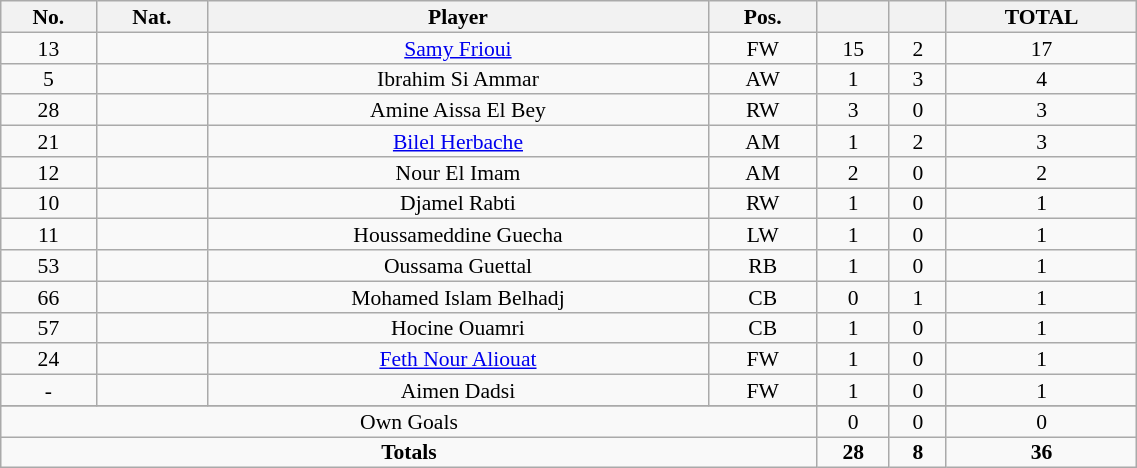<table class="wikitable sortable alternance"  style="font-size:90%; text-align:center; line-height:14px; width:60%;">
<tr>
<th width=10>No.</th>
<th width=10>Nat.</th>
<th width=140>Player</th>
<th width=10>Pos.</th>
<th width=10></th>
<th width=10></th>
<th width=10>TOTAL</th>
</tr>
<tr>
<td>13</td>
<td></td>
<td><a href='#'>Samy Frioui</a></td>
<td>FW</td>
<td>15</td>
<td>2</td>
<td>17</td>
</tr>
<tr>
<td>5</td>
<td></td>
<td>Ibrahim Si Ammar</td>
<td>AW</td>
<td>1</td>
<td>3</td>
<td>4</td>
</tr>
<tr>
<td>28</td>
<td></td>
<td>Amine Aissa El Bey</td>
<td>RW</td>
<td>3</td>
<td>0</td>
<td>3</td>
</tr>
<tr>
<td>21</td>
<td></td>
<td><a href='#'>Bilel Herbache</a></td>
<td>AM</td>
<td>1</td>
<td>2</td>
<td>3</td>
</tr>
<tr>
<td>12</td>
<td></td>
<td>Nour El Imam</td>
<td>AM</td>
<td>2</td>
<td>0</td>
<td>2</td>
</tr>
<tr>
<td>10</td>
<td></td>
<td>Djamel Rabti</td>
<td>RW</td>
<td>1</td>
<td>0</td>
<td>1</td>
</tr>
<tr>
<td>11</td>
<td></td>
<td>Houssameddine Guecha</td>
<td>LW</td>
<td>1</td>
<td>0</td>
<td>1</td>
</tr>
<tr>
<td>53</td>
<td></td>
<td>Oussama Guettal</td>
<td>RB</td>
<td>1</td>
<td>0</td>
<td>1</td>
</tr>
<tr>
<td>66</td>
<td></td>
<td>Mohamed Islam Belhadj</td>
<td>CB</td>
<td>0</td>
<td>1</td>
<td>1</td>
</tr>
<tr>
<td>57</td>
<td></td>
<td>Hocine Ouamri</td>
<td>CB</td>
<td>1</td>
<td>0</td>
<td>1</td>
</tr>
<tr>
<td>24</td>
<td></td>
<td><a href='#'>Feth Nour Aliouat</a></td>
<td>FW</td>
<td>1</td>
<td>0</td>
<td>1</td>
</tr>
<tr>
<td>-</td>
<td></td>
<td>Aimen Dadsi</td>
<td>FW</td>
<td>1</td>
<td>0</td>
<td>1</td>
</tr>
<tr>
</tr>
<tr class="sortbottom">
<td colspan="4">Own Goals</td>
<td>0</td>
<td>0</td>
<td>0</td>
</tr>
<tr class="sortbottom">
<td colspan="4"><strong>Totals</strong></td>
<td><strong>28</strong></td>
<td><strong>8</strong></td>
<td><strong>36</strong></td>
</tr>
</table>
